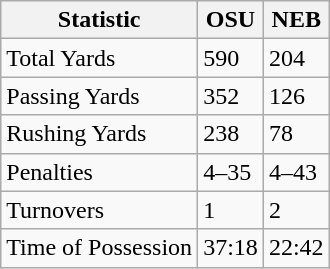<table class="wikitable">
<tr>
<th>Statistic</th>
<th>OSU</th>
<th>NEB</th>
</tr>
<tr>
<td>Total Yards</td>
<td>590</td>
<td>204</td>
</tr>
<tr>
<td>Passing Yards</td>
<td>352</td>
<td>126</td>
</tr>
<tr>
<td>Rushing Yards</td>
<td>238</td>
<td>78</td>
</tr>
<tr>
<td>Penalties</td>
<td>4–35</td>
<td>4–43</td>
</tr>
<tr>
<td>Turnovers</td>
<td>1</td>
<td>2</td>
</tr>
<tr>
<td>Time of Possession</td>
<td>37:18</td>
<td>22:42</td>
</tr>
</table>
